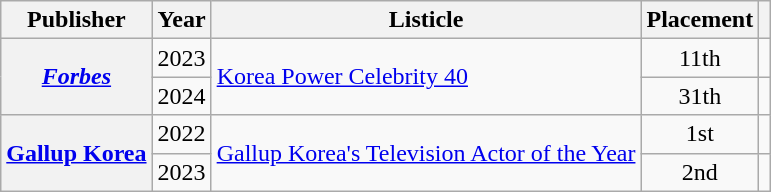<table class="wikitable plainrowheaders sortable" style="text-align:center">
<tr>
<th scope="col">Publisher</th>
<th scope="col">Year</th>
<th scope="col">Listicle</th>
<th scope="col">Placement</th>
<th scope="col" class="unsortable"></th>
</tr>
<tr>
<th scope="row" rowspan="2"><em><a href='#'>Forbes</a></em></th>
<td>2023</td>
<td rowspan="2" style="text-align:left"><a href='#'>Korea Power Celebrity 40</a></td>
<td style="text-align:center">11th</td>
<td></td>
</tr>
<tr>
<td>2024</td>
<td style="text-align:center">31th</td>
<td></td>
</tr>
<tr>
<th scope="row" rowspan="2"><a href='#'>Gallup Korea</a></th>
<td>2022</td>
<td rowspan="2" style="text-align:left"><a href='#'>Gallup Korea's Television Actor of the Year</a></td>
<td style="text-align:center">1st</td>
<td></td>
</tr>
<tr>
<td>2023</td>
<td style="text-align:center">2nd</td>
<td></td>
</tr>
</table>
